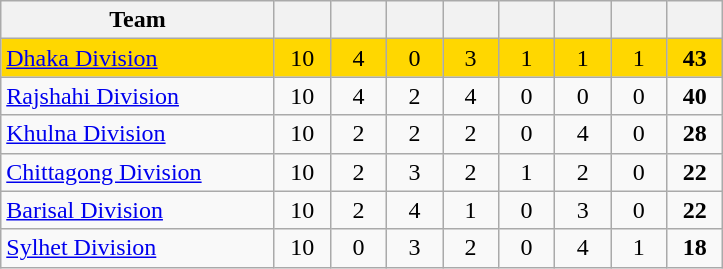<table class="wikitable">
<tr>
<th width=175>Team</th>
<th width=30></th>
<th width=30></th>
<th width=30></th>
<th width=30></th>
<th width=30></th>
<th width=30></th>
<th width=30></th>
<th width=30></th>
</tr>
<tr style="background:gold">
<td><a href='#'>Dhaka Division</a></td>
<td align=center>10</td>
<td align=center>4</td>
<td align=center>0</td>
<td align=center>3</td>
<td align=center>1</td>
<td align=center>1</td>
<td align=center>1</td>
<td align=center><strong>43</strong></td>
</tr>
<tr>
<td><a href='#'>Rajshahi Division</a></td>
<td align=center>10</td>
<td align=center>4</td>
<td align=center>2</td>
<td align=center>4</td>
<td align=center>0</td>
<td align=center>0</td>
<td align=center>0</td>
<td align=center><strong>40</strong></td>
</tr>
<tr>
<td><a href='#'>Khulna Division</a></td>
<td align=center>10</td>
<td align=center>2</td>
<td align=center>2</td>
<td align=center>2</td>
<td align=center>0</td>
<td align=center>4</td>
<td align=center>0</td>
<td align=center><strong>28</strong></td>
</tr>
<tr>
<td><a href='#'>Chittagong Division</a></td>
<td align=center>10</td>
<td align=center>2</td>
<td align=center>3</td>
<td align=center>2</td>
<td align=center>1</td>
<td align=center>2</td>
<td align=center>0</td>
<td align=center><strong>22</strong></td>
</tr>
<tr>
<td><a href='#'>Barisal Division</a></td>
<td align=center>10</td>
<td align=center>2</td>
<td align=center>4</td>
<td align=center>1</td>
<td align=center>0</td>
<td align=center>3</td>
<td align=center>0</td>
<td align=center><strong>22</strong></td>
</tr>
<tr>
<td><a href='#'>Sylhet Division</a></td>
<td align=center>10</td>
<td align=center>0</td>
<td align=center>3</td>
<td align=center>2</td>
<td align=center>0</td>
<td align=center>4</td>
<td align=center>1</td>
<td align=center><strong>18</strong></td>
</tr>
</table>
